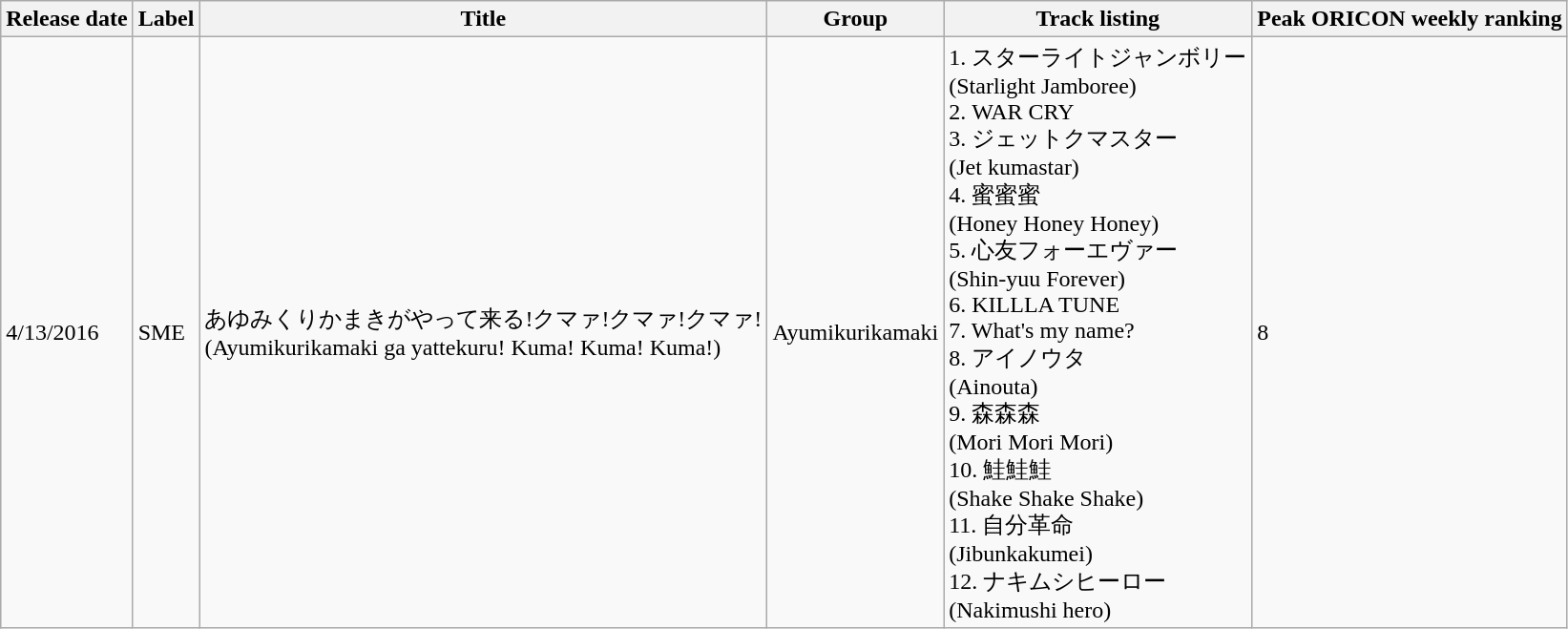<table class="wikitable">
<tr>
<th>Release date</th>
<th>Label</th>
<th>Title</th>
<th>Group</th>
<th>Track listing</th>
<th>Peak ORICON weekly ranking</th>
</tr>
<tr>
<td>4/13/2016</td>
<td>SME</td>
<td>あゆみくりかまきがやって来る!クマァ!クマァ!クマァ!<br>(Ayumikurikamaki ga yattekuru! Kuma! Kuma! Kuma!)</td>
<td>Ayumikurikamaki</td>
<td>1. スターライトジャンボリー<br>(Starlight Jamboree)<br>2. WAR CRY<br>3. ジェットクマスター<br>(Jet kumastar)<br>4. 蜜蜜蜜<br>(Honey Honey Honey)<br>5. 心友フォーエヴァー<br>(Shin-yuu Forever)<br>6. KILLLA TUNE<br>7. What's my name?<br>8. アイノウタ<br>(Ainouta)<br>9. 森森森<br>(Mori Mori Mori)<br>10. 鮭鮭鮭<br>(Shake Shake Shake)<br>11. 自分革命<br>(Jibunkakumei)<br>12. ナキムシヒーロー<br>(Nakimushi hero)</td>
<td>8</td>
</tr>
</table>
